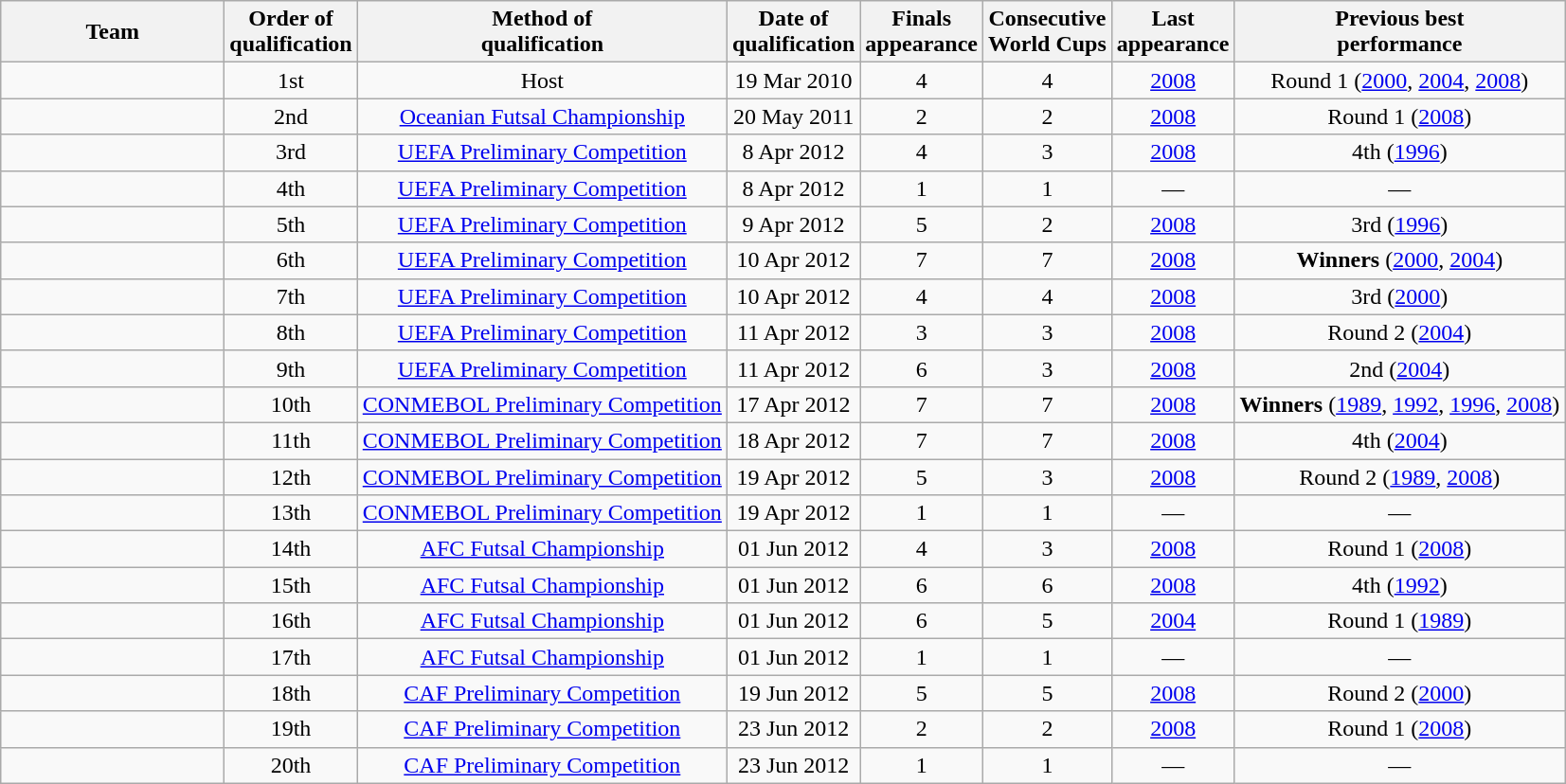<table class="wikitable sortable" style="text-align: center;">
<tr>
<th style="width:150px;">Team</th>
<th>Order of<br>qualification</th>
<th>Method of<br>qualification</th>
<th>Date of<br>qualification</th>
<th>Finals<br>appearance</th>
<th>Consecutive<br>World Cups</th>
<th>Last<br>appearance</th>
<th>Previous best<br>performance</th>
</tr>
<tr>
<td align="left"></td>
<td>1st</td>
<td>Host</td>
<td>19 Mar 2010</td>
<td>4</td>
<td>4</td>
<td><a href='#'>2008</a></td>
<td>Round 1 (<a href='#'>2000</a>, <a href='#'>2004</a>, <a href='#'>2008</a>)</td>
</tr>
<tr>
<td align="left"></td>
<td>2nd</td>
<td><a href='#'>Oceanian Futsal Championship</a></td>
<td>20 May 2011</td>
<td>2</td>
<td>2</td>
<td><a href='#'>2008</a></td>
<td>Round 1 (<a href='#'>2008</a>)</td>
</tr>
<tr>
<td align="left"></td>
<td>3rd</td>
<td><a href='#'>UEFA Preliminary Competition</a></td>
<td>8 Apr 2012</td>
<td>4</td>
<td>3</td>
<td><a href='#'>2008</a></td>
<td>4th (<a href='#'>1996</a>)</td>
</tr>
<tr>
<td align="left"></td>
<td>4th</td>
<td><a href='#'>UEFA Preliminary Competition</a></td>
<td>8 Apr 2012</td>
<td>1</td>
<td>1</td>
<td>—</td>
<td>—</td>
</tr>
<tr>
<td align="left"></td>
<td>5th</td>
<td><a href='#'>UEFA Preliminary Competition</a></td>
<td>9 Apr 2012</td>
<td>5</td>
<td>2</td>
<td><a href='#'>2008</a></td>
<td>3rd (<a href='#'>1996</a>)</td>
</tr>
<tr>
<td align="left"></td>
<td>6th</td>
<td><a href='#'>UEFA Preliminary Competition</a></td>
<td>10 Apr 2012</td>
<td>7</td>
<td>7</td>
<td><a href='#'>2008</a></td>
<td><strong>Winners</strong> (<a href='#'>2000</a>, <a href='#'>2004</a>)</td>
</tr>
<tr>
<td align="left"></td>
<td>7th</td>
<td><a href='#'>UEFA Preliminary Competition</a></td>
<td>10 Apr 2012</td>
<td>4</td>
<td>4</td>
<td><a href='#'>2008</a></td>
<td>3rd (<a href='#'>2000</a>)</td>
</tr>
<tr>
<td align="left"></td>
<td>8th</td>
<td><a href='#'>UEFA Preliminary Competition</a></td>
<td>11 Apr 2012</td>
<td>3</td>
<td>3</td>
<td><a href='#'>2008</a></td>
<td>Round 2 (<a href='#'>2004</a>)</td>
</tr>
<tr>
<td align="left"></td>
<td>9th</td>
<td><a href='#'>UEFA Preliminary Competition</a></td>
<td>11 Apr 2012</td>
<td>6</td>
<td>3</td>
<td><a href='#'>2008</a></td>
<td>2nd (<a href='#'>2004</a>)</td>
</tr>
<tr>
<td align="left"></td>
<td>10th</td>
<td><a href='#'>CONMEBOL Preliminary Competition</a></td>
<td>17 Apr 2012</td>
<td>7</td>
<td>7</td>
<td><a href='#'>2008</a></td>
<td><strong>Winners</strong> (<a href='#'>1989</a>, <a href='#'>1992</a>, <a href='#'>1996</a>, <a href='#'>2008</a>)</td>
</tr>
<tr>
<td align="left"></td>
<td>11th</td>
<td><a href='#'>CONMEBOL Preliminary Competition</a></td>
<td>18 Apr 2012</td>
<td>7</td>
<td>7</td>
<td><a href='#'>2008</a></td>
<td>4th (<a href='#'>2004</a>)</td>
</tr>
<tr>
<td align="left"></td>
<td>12th</td>
<td><a href='#'>CONMEBOL Preliminary Competition</a></td>
<td>19 Apr 2012</td>
<td>5</td>
<td>3</td>
<td><a href='#'>2008</a></td>
<td>Round 2 (<a href='#'>1989</a>, <a href='#'>2008</a>)</td>
</tr>
<tr>
<td align="left"></td>
<td>13th</td>
<td><a href='#'>CONMEBOL Preliminary Competition</a></td>
<td>19 Apr 2012</td>
<td>1</td>
<td>1</td>
<td>—</td>
<td>—</td>
</tr>
<tr>
<td align="left"></td>
<td>14th</td>
<td><a href='#'>AFC Futsal Championship</a></td>
<td>01 Jun 2012</td>
<td>4</td>
<td>3</td>
<td><a href='#'>2008</a></td>
<td>Round 1 (<a href='#'>2008</a>)</td>
</tr>
<tr>
<td align="left"></td>
<td>15th</td>
<td><a href='#'>AFC Futsal Championship</a></td>
<td>01 Jun 2012</td>
<td>6</td>
<td>6</td>
<td><a href='#'>2008</a></td>
<td>4th (<a href='#'>1992</a>)</td>
</tr>
<tr>
<td align="left"></td>
<td>16th</td>
<td><a href='#'>AFC Futsal Championship</a></td>
<td>01 Jun 2012</td>
<td>6</td>
<td>5</td>
<td><a href='#'>2004</a></td>
<td>Round 1 (<a href='#'>1989</a>)</td>
</tr>
<tr>
<td align="left"></td>
<td>17th</td>
<td><a href='#'>AFC Futsal Championship</a></td>
<td>01 Jun 2012</td>
<td>1</td>
<td>1</td>
<td>—</td>
<td>—</td>
</tr>
<tr>
<td align="left"></td>
<td>18th</td>
<td><a href='#'>CAF Preliminary Competition</a></td>
<td>19 Jun 2012</td>
<td>5</td>
<td>5</td>
<td><a href='#'>2008</a></td>
<td>Round 2 (<a href='#'>2000</a>)</td>
</tr>
<tr>
<td align="left"></td>
<td>19th</td>
<td><a href='#'>CAF Preliminary Competition</a></td>
<td>23 Jun 2012</td>
<td>2</td>
<td>2</td>
<td><a href='#'>2008</a></td>
<td>Round 1 (<a href='#'>2008</a>)</td>
</tr>
<tr>
<td align="left"></td>
<td>20th</td>
<td><a href='#'>CAF Preliminary Competition</a></td>
<td>23 Jun 2012</td>
<td>1</td>
<td>1</td>
<td>—</td>
<td>—</td>
</tr>
</table>
